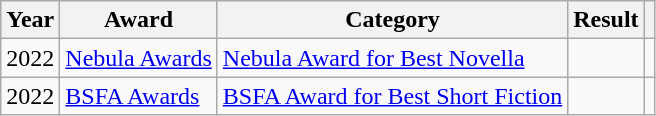<table class="wikitable sortable plainrowheaders">
<tr>
<th>Year</th>
<th>Award</th>
<th>Category</th>
<th>Result</th>
<th></th>
</tr>
<tr>
<td>2022</td>
<td><a href='#'>Nebula Awards</a></td>
<td><a href='#'>Nebula Award for Best Novella</a></td>
<td></td>
<td></td>
</tr>
<tr>
<td>2022</td>
<td><a href='#'>BSFA Awards</a></td>
<td><a href='#'>BSFA Award for Best Short Fiction</a></td>
<td></td>
<td></td>
</tr>
</table>
